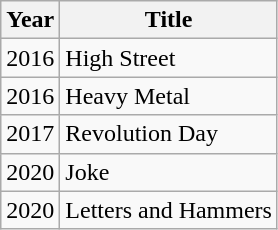<table class="wikitable">
<tr>
<th>Year</th>
<th>Title</th>
</tr>
<tr>
<td>2016</td>
<td>High Street</td>
</tr>
<tr>
<td>2016</td>
<td>Heavy Metal</td>
</tr>
<tr>
<td>2017</td>
<td>Revolution Day</td>
</tr>
<tr>
<td>2020</td>
<td>Joke</td>
</tr>
<tr>
<td>2020</td>
<td>Letters and Hammers</td>
</tr>
</table>
